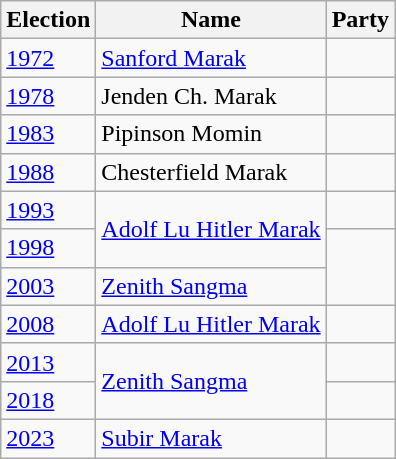<table class="wikitable sortable">
<tr>
<th>Election</th>
<th>Name</th>
<th colspan=2>Party</th>
</tr>
<tr>
<td><a href='#'>1972</a></td>
<td><a href='#'>Sanford Marak</a></td>
<td></td>
</tr>
<tr>
<td><a href='#'>1978</a></td>
<td>Jenden Ch. Marak</td>
</tr>
<tr>
<td><a href='#'>1983</a></td>
<td>Pipinson Momin</td>
<td></td>
</tr>
<tr>
<td><a href='#'>1988</a></td>
<td>Chesterfield Marak</td>
<td></td>
</tr>
<tr>
<td><a href='#'>1993</a></td>
<td rowspan=2><a href='#'>Adolf Lu Hitler Marak</a></td>
<td></td>
</tr>
<tr>
<td><a href='#'>1998</a></td>
</tr>
<tr>
<td><a href='#'>2003</a></td>
<td><a href='#'>Zenith Sangma</a></td>
</tr>
<tr>
<td><a href='#'>2008</a></td>
<td><a href='#'>Adolf Lu Hitler Marak</a></td>
<td></td>
</tr>
<tr>
<td><a href='#'>2013</a></td>
<td rowspan=2><a href='#'>Zenith Sangma</a></td>
<td></td>
</tr>
<tr>
<td><a href='#'>2018</a></td>
</tr>
<tr>
<td><a href='#'>2023</a></td>
<td><a href='#'>Subir Marak</a></td>
<td></td>
</tr>
</table>
